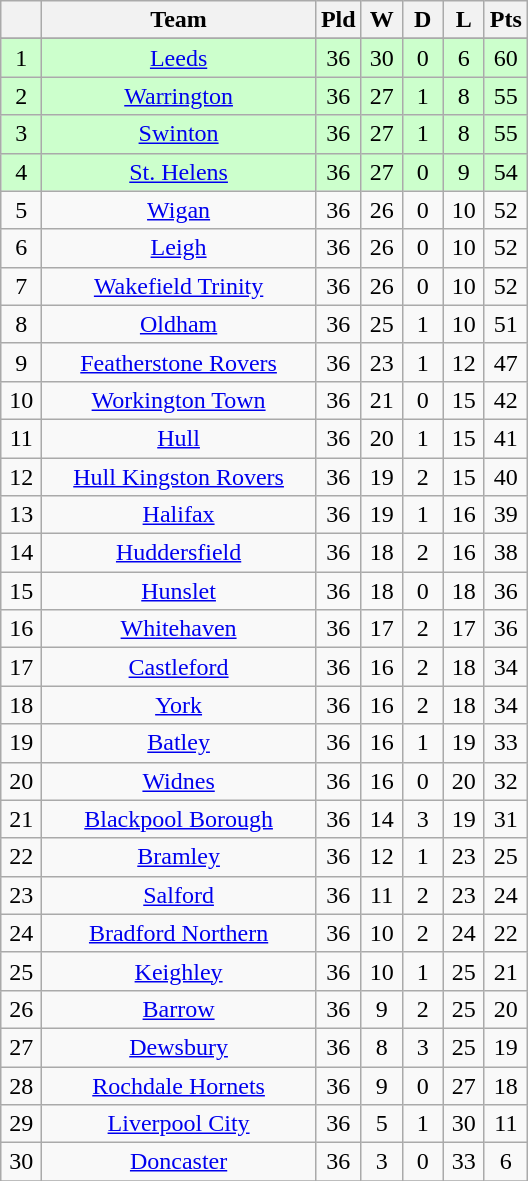<table class="wikitable" style="text-align:center;">
<tr>
<th width=20 abbr="Position"></th>
<th width=175>Team</th>
<th width=20 abbr="Played">Pld</th>
<th width=20 abbr="Won">W</th>
<th width=20 abbr="Drawn">D</th>
<th width=20 abbr="Lost">L</th>
<th width=20 abbr="Points">Pts</th>
</tr>
<tr>
</tr>
<tr align=center style="background:#ccffcc;color:">
<td>1</td>
<td><a href='#'>Leeds</a></td>
<td>36</td>
<td>30</td>
<td>0</td>
<td>6</td>
<td>60</td>
</tr>
<tr align=center style="background:#ccffcc;color:">
<td>2</td>
<td><a href='#'>Warrington</a></td>
<td>36</td>
<td>27</td>
<td>1</td>
<td>8</td>
<td>55</td>
</tr>
<tr align=center style="background:#ccffcc;color:">
<td>3</td>
<td><a href='#'>Swinton</a></td>
<td>36</td>
<td>27</td>
<td>1</td>
<td>8</td>
<td>55</td>
</tr>
<tr align=center style="background:#ccffcc;color:">
<td>4</td>
<td><a href='#'>St. Helens</a></td>
<td>36</td>
<td>27</td>
<td>0</td>
<td>9</td>
<td>54</td>
</tr>
<tr align=center style="background:">
<td>5</td>
<td><a href='#'>Wigan</a></td>
<td>36</td>
<td>26</td>
<td>0</td>
<td>10</td>
<td>52</td>
</tr>
<tr align=center style="background:">
<td>6</td>
<td><a href='#'>Leigh</a></td>
<td>36</td>
<td>26</td>
<td>0</td>
<td>10</td>
<td>52</td>
</tr>
<tr align=center style="background:">
<td>7</td>
<td><a href='#'>Wakefield Trinity</a></td>
<td>36</td>
<td>26</td>
<td>0</td>
<td>10</td>
<td>52</td>
</tr>
<tr align=center style="background:">
<td>8</td>
<td><a href='#'>Oldham</a></td>
<td>36</td>
<td>25</td>
<td>1</td>
<td>10</td>
<td>51</td>
</tr>
<tr align=center style="background:">
<td>9</td>
<td><a href='#'>Featherstone Rovers</a></td>
<td>36</td>
<td>23</td>
<td>1</td>
<td>12</td>
<td>47</td>
</tr>
<tr align=center style="background:">
<td>10</td>
<td><a href='#'>Workington Town</a></td>
<td>36</td>
<td>21</td>
<td>0</td>
<td>15</td>
<td>42</td>
</tr>
<tr align=center style="background:">
<td>11</td>
<td><a href='#'>Hull</a></td>
<td>36</td>
<td>20</td>
<td>1</td>
<td>15</td>
<td>41</td>
</tr>
<tr align=center style="background:">
<td>12</td>
<td><a href='#'>Hull Kingston Rovers</a></td>
<td>36</td>
<td>19</td>
<td>2</td>
<td>15</td>
<td>40</td>
</tr>
<tr align=center style="background:">
<td>13</td>
<td><a href='#'>Halifax</a></td>
<td>36</td>
<td>19</td>
<td>1</td>
<td>16</td>
<td>39</td>
</tr>
<tr align=center style="background:">
<td>14</td>
<td><a href='#'>Huddersfield</a></td>
<td>36</td>
<td>18</td>
<td>2</td>
<td>16</td>
<td>38</td>
</tr>
<tr align=center style="background:">
<td>15</td>
<td><a href='#'>Hunslet</a></td>
<td>36</td>
<td>18</td>
<td>0</td>
<td>18</td>
<td>36</td>
</tr>
<tr align=center style="background:">
<td>16</td>
<td><a href='#'>Whitehaven</a></td>
<td>36</td>
<td>17</td>
<td>2</td>
<td>17</td>
<td>36</td>
</tr>
<tr align=center style="background:">
<td>17</td>
<td><a href='#'>Castleford</a></td>
<td>36</td>
<td>16</td>
<td>2</td>
<td>18</td>
<td>34</td>
</tr>
<tr align=center style="background:">
<td>18</td>
<td><a href='#'>York</a></td>
<td>36</td>
<td>16</td>
<td>2</td>
<td>18</td>
<td>34</td>
</tr>
<tr align=center style="background:">
<td>19</td>
<td><a href='#'>Batley</a></td>
<td>36</td>
<td>16</td>
<td>1</td>
<td>19</td>
<td>33</td>
</tr>
<tr align=center style="background:">
<td>20</td>
<td><a href='#'>Widnes</a></td>
<td>36</td>
<td>16</td>
<td>0</td>
<td>20</td>
<td>32</td>
</tr>
<tr align=center style="background:">
<td>21</td>
<td><a href='#'>Blackpool Borough</a></td>
<td>36</td>
<td>14</td>
<td>3</td>
<td>19</td>
<td>31</td>
</tr>
<tr align=center style="background:">
<td>22</td>
<td><a href='#'>Bramley</a></td>
<td>36</td>
<td>12</td>
<td>1</td>
<td>23</td>
<td>25</td>
</tr>
<tr align=center style="background:">
<td>23</td>
<td><a href='#'>Salford</a></td>
<td>36</td>
<td>11</td>
<td>2</td>
<td>23</td>
<td>24</td>
</tr>
<tr align=center style="background:">
<td>24</td>
<td><a href='#'>Bradford Northern</a></td>
<td>36</td>
<td>10</td>
<td>2</td>
<td>24</td>
<td>22</td>
</tr>
<tr align=center style="background:">
<td>25</td>
<td><a href='#'>Keighley</a></td>
<td>36</td>
<td>10</td>
<td>1</td>
<td>25</td>
<td>21</td>
</tr>
<tr align=center style="background:">
<td>26</td>
<td><a href='#'>Barrow</a></td>
<td>36</td>
<td>9</td>
<td>2</td>
<td>25</td>
<td>20</td>
</tr>
<tr align=center style="background:">
<td>27</td>
<td><a href='#'>Dewsbury</a></td>
<td>36</td>
<td>8</td>
<td>3</td>
<td>25</td>
<td>19</td>
</tr>
<tr align=center style="background:">
<td>28</td>
<td><a href='#'>Rochdale Hornets</a></td>
<td>36</td>
<td>9</td>
<td>0</td>
<td>27</td>
<td>18</td>
</tr>
<tr align=center style="background:">
<td>29</td>
<td><a href='#'>Liverpool City</a></td>
<td>36</td>
<td>5</td>
<td>1</td>
<td>30</td>
<td>11</td>
</tr>
<tr align=center style="background:">
<td>30</td>
<td><a href='#'>Doncaster</a></td>
<td>36</td>
<td>3</td>
<td>0</td>
<td>33</td>
<td>6</td>
</tr>
<tr>
</tr>
</table>
